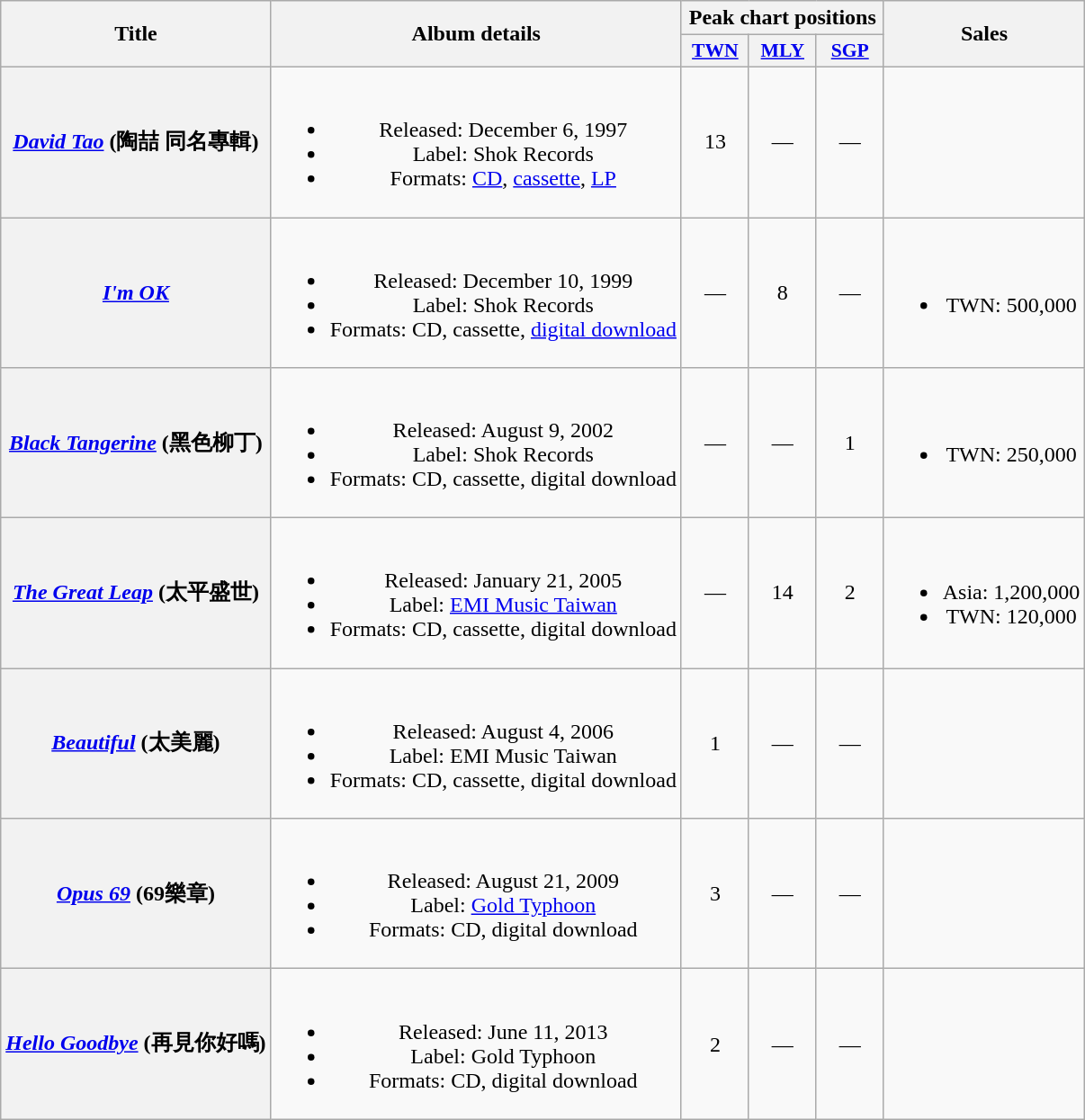<table class="wikitable plainrowheaders" style="text-align:center;">
<tr>
<th rowspan="2">Title</th>
<th rowspan="2">Album details</th>
<th colspan="3">Peak chart positions</th>
<th rowspan="2">Sales</th>
</tr>
<tr>
<th scope="col" style="width:3em;font-size:90%;"><a href='#'>TWN</a><br></th>
<th scope="col" style="width:3em;font-size:90%;"><a href='#'>MLY</a><br></th>
<th scope="col" style="width:3em;font-size:90%;"><a href='#'>SGP</a><br></th>
</tr>
<tr>
<th scope="row"><em><a href='#'>David Tao</a></em> (陶喆 同名專輯)</th>
<td><br><ul><li>Released: December 6, 1997</li><li>Label: Shok Records</li><li>Formats: <a href='#'>CD</a>, <a href='#'>cassette</a>, <a href='#'>LP</a></li></ul></td>
<td>13</td>
<td>—</td>
<td>—</td>
<td></td>
</tr>
<tr>
<th scope="row"><em><a href='#'>I'm OK</a></em></th>
<td><br><ul><li>Released: December 10, 1999</li><li>Label: Shok Records</li><li>Formats: CD, cassette, <a href='#'>digital download</a></li></ul></td>
<td>—</td>
<td>8</td>
<td>—</td>
<td><br><ul><li>TWN: 500,000</li></ul></td>
</tr>
<tr>
<th scope="row"><em><a href='#'>Black Tangerine</a></em> (黑色柳丁)</th>
<td><br><ul><li>Released: August 9, 2002</li><li>Label: Shok Records</li><li>Formats: CD, cassette, digital download</li></ul></td>
<td>—</td>
<td>—</td>
<td>1</td>
<td><br><ul><li>TWN: 250,000</li></ul></td>
</tr>
<tr>
<th scope="row"><em><a href='#'>The Great Leap</a></em> (太平盛世)</th>
<td><br><ul><li>Released: January 21, 2005</li><li>Label: <a href='#'>EMI Music Taiwan</a></li><li>Formats: CD, cassette, digital download</li></ul></td>
<td>—</td>
<td>14</td>
<td>2</td>
<td><br><ul><li>Asia: 1,200,000</li><li>TWN: 120,000</li></ul></td>
</tr>
<tr>
<th scope="row"><em><a href='#'>Beautiful</a></em> (太美麗)</th>
<td><br><ul><li>Released: August 4, 2006</li><li>Label: EMI Music Taiwan</li><li>Formats: CD, cassette, digital download</li></ul></td>
<td>1</td>
<td>—</td>
<td>—</td>
<td></td>
</tr>
<tr>
<th scope="row"><em><a href='#'>Opus 69</a></em> (69樂章)</th>
<td><br><ul><li>Released: August 21, 2009</li><li>Label: <a href='#'>Gold Typhoon</a></li><li>Formats: CD, digital download</li></ul></td>
<td>3</td>
<td>—</td>
<td>—</td>
<td></td>
</tr>
<tr>
<th scope="row"><em><a href='#'>Hello Goodbye</a></em> (再見你好嗎)</th>
<td><br><ul><li>Released: June 11, 2013</li><li>Label: Gold Typhoon</li><li>Formats: CD, digital download</li></ul></td>
<td>2</td>
<td>—</td>
<td>—</td>
<td></td>
</tr>
</table>
